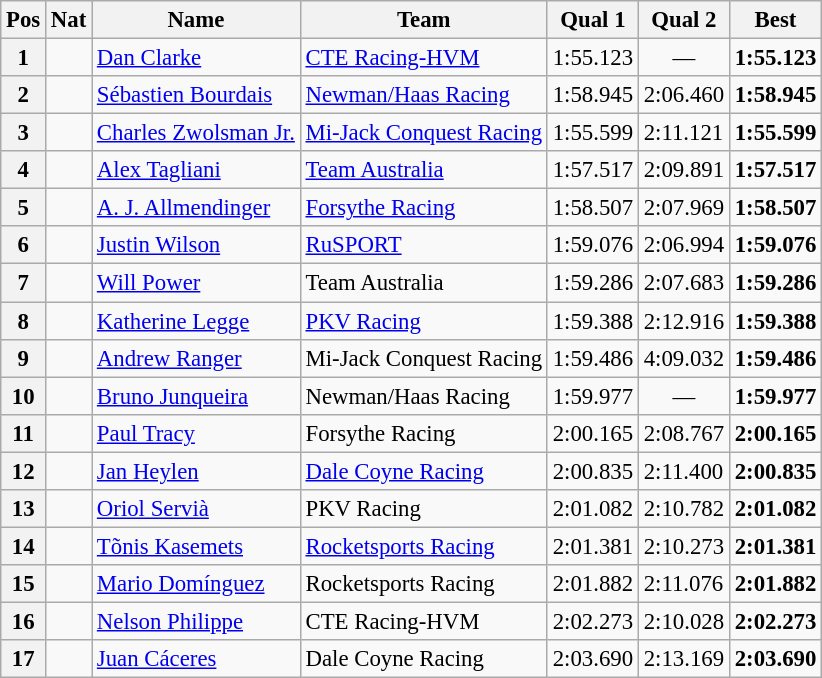<table class="wikitable" style="font-size: 95%;">
<tr>
<th>Pos</th>
<th>Nat</th>
<th>Name</th>
<th>Team</th>
<th>Qual 1</th>
<th>Qual 2</th>
<th>Best</th>
</tr>
<tr>
<th>1</th>
<td></td>
<td><a href='#'>Dan Clarke</a></td>
<td><a href='#'>CTE Racing-HVM</a></td>
<td>1:55.123</td>
<td align="center">—</td>
<td><strong>1:55.123</strong></td>
</tr>
<tr>
<th>2</th>
<td></td>
<td><a href='#'>Sébastien Bourdais</a></td>
<td><a href='#'>Newman/Haas Racing</a></td>
<td>1:58.945</td>
<td>2:06.460</td>
<td><strong>1:58.945</strong></td>
</tr>
<tr>
<th>3</th>
<td></td>
<td><a href='#'>Charles Zwolsman Jr.</a></td>
<td><a href='#'>Mi-Jack Conquest Racing</a></td>
<td>1:55.599</td>
<td>2:11.121</td>
<td><strong>1:55.599</strong></td>
</tr>
<tr>
<th>4</th>
<td></td>
<td><a href='#'>Alex Tagliani</a></td>
<td><a href='#'>Team Australia</a></td>
<td>1:57.517</td>
<td>2:09.891</td>
<td><strong>1:57.517</strong></td>
</tr>
<tr>
<th>5</th>
<td></td>
<td><a href='#'>A. J. Allmendinger</a></td>
<td><a href='#'>Forsythe Racing</a></td>
<td>1:58.507</td>
<td>2:07.969</td>
<td><strong>1:58.507</strong></td>
</tr>
<tr>
<th>6</th>
<td></td>
<td><a href='#'>Justin Wilson</a></td>
<td><a href='#'>RuSPORT</a></td>
<td>1:59.076</td>
<td>2:06.994</td>
<td><strong>1:59.076</strong></td>
</tr>
<tr>
<th>7</th>
<td></td>
<td><a href='#'>Will Power</a></td>
<td>Team Australia</td>
<td>1:59.286</td>
<td>2:07.683</td>
<td><strong>1:59.286</strong></td>
</tr>
<tr>
<th>8</th>
<td></td>
<td><a href='#'>Katherine Legge</a></td>
<td><a href='#'>PKV Racing</a></td>
<td>1:59.388</td>
<td>2:12.916</td>
<td><strong>1:59.388</strong></td>
</tr>
<tr>
<th>9</th>
<td></td>
<td><a href='#'>Andrew Ranger</a></td>
<td>Mi-Jack Conquest Racing</td>
<td>1:59.486</td>
<td>4:09.032</td>
<td><strong>1:59.486</strong></td>
</tr>
<tr>
<th>10</th>
<td></td>
<td><a href='#'>Bruno Junqueira</a></td>
<td>Newman/Haas Racing</td>
<td>1:59.977</td>
<td align="center">—</td>
<td><strong>1:59.977</strong></td>
</tr>
<tr>
<th>11</th>
<td></td>
<td><a href='#'>Paul Tracy</a></td>
<td>Forsythe Racing</td>
<td>2:00.165</td>
<td>2:08.767</td>
<td><strong>2:00.165</strong></td>
</tr>
<tr>
<th>12</th>
<td></td>
<td><a href='#'>Jan Heylen</a></td>
<td><a href='#'>Dale Coyne Racing</a></td>
<td>2:00.835</td>
<td>2:11.400</td>
<td><strong>2:00.835</strong></td>
</tr>
<tr>
<th>13</th>
<td></td>
<td><a href='#'>Oriol Servià</a></td>
<td>PKV Racing</td>
<td>2:01.082</td>
<td>2:10.782</td>
<td><strong>2:01.082</strong></td>
</tr>
<tr>
<th>14</th>
<td></td>
<td><a href='#'>Tõnis Kasemets</a></td>
<td><a href='#'>Rocketsports Racing</a></td>
<td>2:01.381</td>
<td>2:10.273</td>
<td><strong>2:01.381</strong></td>
</tr>
<tr>
<th>15</th>
<td></td>
<td><a href='#'>Mario Domínguez</a></td>
<td>Rocketsports Racing</td>
<td>2:01.882</td>
<td>2:11.076</td>
<td><strong>2:01.882</strong></td>
</tr>
<tr>
<th>16</th>
<td></td>
<td><a href='#'>Nelson Philippe</a></td>
<td>CTE Racing-HVM</td>
<td>2:02.273</td>
<td>2:10.028</td>
<td><strong>2:02.273</strong></td>
</tr>
<tr>
<th>17</th>
<td></td>
<td><a href='#'>Juan Cáceres</a></td>
<td>Dale Coyne Racing</td>
<td>2:03.690</td>
<td>2:13.169</td>
<td><strong>2:03.690</strong></td>
</tr>
</table>
